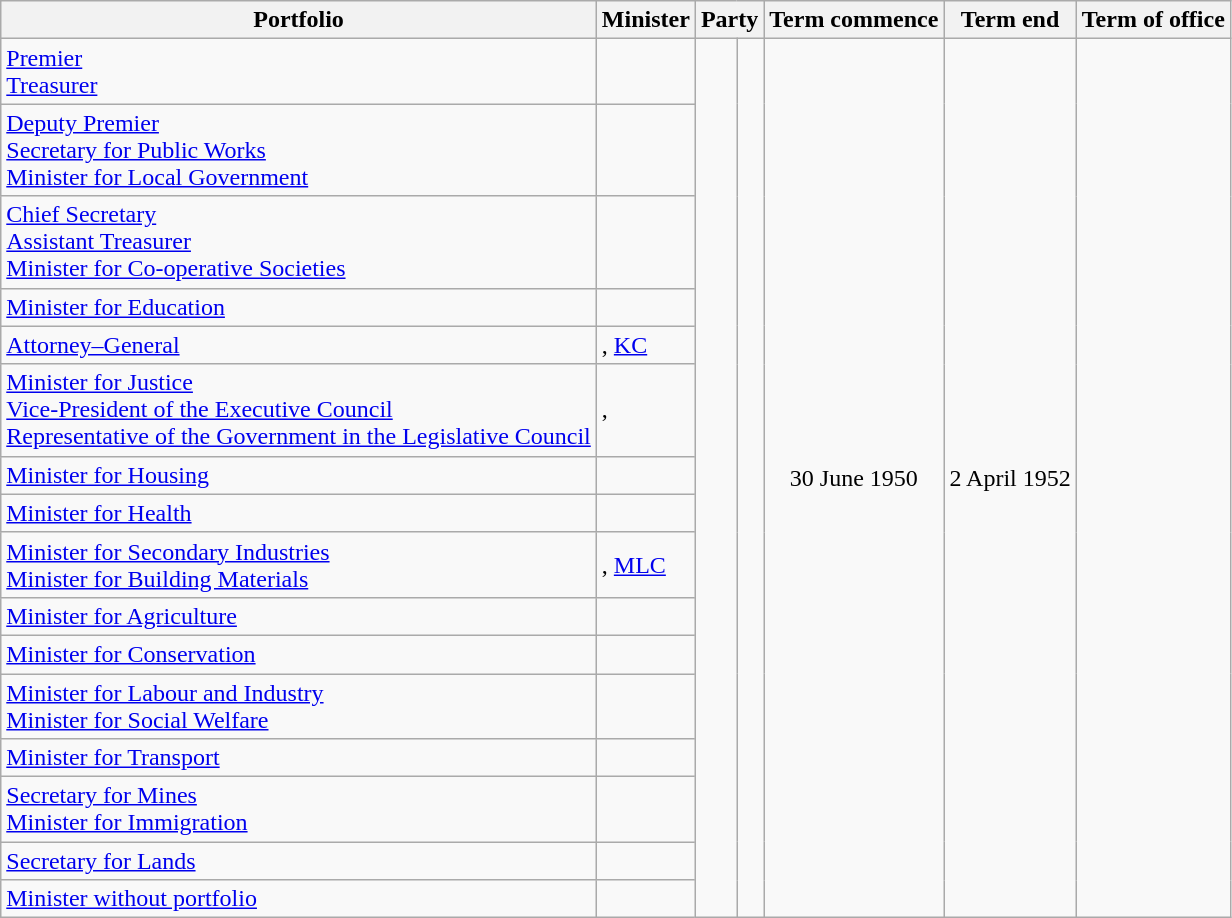<table class="wikitable sortable">
<tr>
<th>Portfolio</th>
<th>Minister</th>
<th colspan="2">Party</th>
<th>Term commence</th>
<th>Term end</th>
<th>Term of office</th>
</tr>
<tr>
<td><a href='#'>Premier</a><br><a href='#'>Treasurer</a></td>
<td></td>
<td rowspan=16 > </td>
<td rowspan=16></td>
<td rowspan=16 align=center>30 June 1950</td>
<td rowspan=16 align=center>2 April 1952</td>
<td rowspan=16 align=right></td>
</tr>
<tr>
<td><a href='#'>Deputy Premier</a><br><a href='#'>Secretary for Public Works</a><br><a href='#'>Minister for Local Government</a></td>
<td></td>
</tr>
<tr>
<td><a href='#'>Chief Secretary</a><br><a href='#'>Assistant Treasurer</a><br><a href='#'>Minister for Co-operative Societies</a></td>
<td></td>
</tr>
<tr>
<td><a href='#'>Minister for Education</a></td>
<td></td>
</tr>
<tr>
<td><a href='#'>Attorney–General</a></td>
<td>, <a href='#'>KC</a></td>
</tr>
<tr>
<td><a href='#'>Minister for Justice</a><br><a href='#'>Vice-President of the Executive Council</a><br><a href='#'>Representative of the Government in the Legislative Council</a></td>
<td>, </td>
</tr>
<tr>
<td><a href='#'>Minister for Housing</a></td>
<td></td>
</tr>
<tr>
<td><a href='#'>Minister for Health</a></td>
<td></td>
</tr>
<tr>
<td><a href='#'>Minister for Secondary Industries<br>Minister for Building Materials</a></td>
<td>, <a href='#'>MLC</a></td>
</tr>
<tr>
<td><a href='#'>Minister for Agriculture</a></td>
<td></td>
</tr>
<tr>
<td><a href='#'>Minister for Conservation</a></td>
<td></td>
</tr>
<tr>
<td><a href='#'>Minister for Labour and Industry</a><br><a href='#'>Minister for Social Welfare</a></td>
<td></td>
</tr>
<tr>
<td><a href='#'>Minister for Transport</a></td>
<td></td>
</tr>
<tr>
<td><a href='#'>Secretary for Mines</a><br><a href='#'>Minister for Immigration</a></td>
<td></td>
</tr>
<tr>
<td><a href='#'>Secretary for Lands</a></td>
<td></td>
</tr>
<tr>
<td><a href='#'>Minister without portfolio</a></td>
<td></td>
</tr>
</table>
